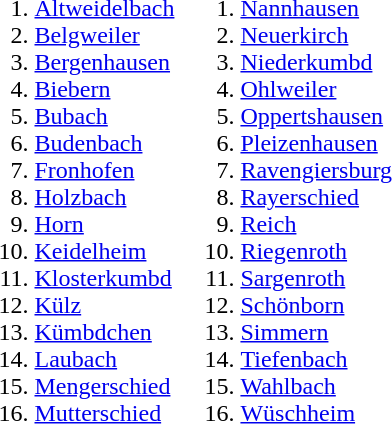<table>
<tr>
<td><br><ol><li><a href='#'>Altweidelbach</a></li><li><a href='#'>Belgweiler</a></li><li><a href='#'>Bergenhausen</a></li><li><a href='#'>Biebern</a></li><li><a href='#'>Bubach</a></li><li><a href='#'>Budenbach</a></li><li><a href='#'>Fronhofen</a></li><li><a href='#'>Holzbach</a></li><li><a href='#'>Horn</a></li><li><a href='#'>Keidelheim</a></li><li><a href='#'>Klosterkumbd</a></li><li><a href='#'>Külz</a></li><li><a href='#'>Kümbdchen</a></li><li><a href='#'>Laubach</a></li><li><a href='#'>Mengerschied</a></li><li><a href='#'>Mutterschied</a></li></ol></td>
<td valign=top><br><ol>
<li> <a href='#'>Nannhausen</a>
<li> <a href='#'>Neuerkirch</a> 
<li> <a href='#'>Niederkumbd</a> 
<li> <a href='#'>Ohlweiler</a> 
<li> <a href='#'>Oppertshausen</a> 
<li> <a href='#'>Pleizenhausen</a> 
<li> <a href='#'>Ravengiersburg</a> 
<li> <a href='#'>Rayerschied</a> 
<li> <a href='#'>Reich</a> 
<li> <a href='#'>Riegenroth</a> 
<li> <a href='#'>Sargenroth</a> 
<li> <a href='#'>Schönborn</a> 
<li> <a href='#'>Simmern</a>
<li> <a href='#'>Tiefenbach</a> 
<li> <a href='#'>Wahlbach</a> 
<li> <a href='#'>Wüschheim</a>
</ol></td>
</tr>
</table>
